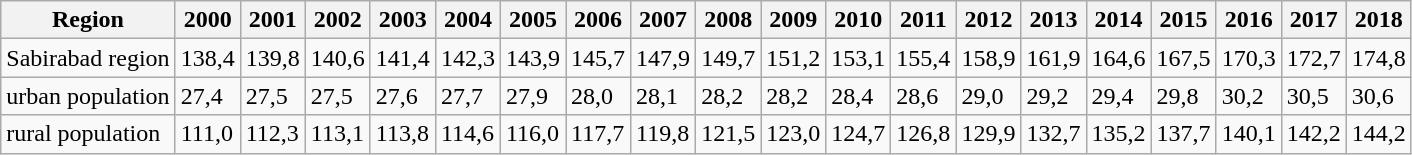<table class="wikitable">
<tr>
<th>Region</th>
<th>2000</th>
<th>2001</th>
<th>2002</th>
<th>2003</th>
<th>2004</th>
<th>2005</th>
<th>2006</th>
<th>2007</th>
<th>2008</th>
<th>2009</th>
<th>2010</th>
<th>2011</th>
<th>2012</th>
<th>2013</th>
<th>2014</th>
<th>2015</th>
<th>2016</th>
<th>2017</th>
<th>2018</th>
</tr>
<tr>
<td>Sabirabad region</td>
<td>138,4</td>
<td>139,8</td>
<td>140,6</td>
<td>141,4</td>
<td>142,3</td>
<td>143,9</td>
<td>145,7</td>
<td>147,9</td>
<td>149,7</td>
<td>151,2</td>
<td>153,1</td>
<td>155,4</td>
<td>158,9</td>
<td>161,9</td>
<td>164,6</td>
<td>167,5</td>
<td>170,3</td>
<td>172,7</td>
<td>174,8</td>
</tr>
<tr>
<td>urban population</td>
<td>27,4</td>
<td>27,5</td>
<td>27,5</td>
<td>27,6</td>
<td>27,7</td>
<td>27,9</td>
<td>28,0</td>
<td>28,1</td>
<td>28,2</td>
<td>28,2</td>
<td>28,4</td>
<td>28,6</td>
<td>29,0</td>
<td>29,2</td>
<td>29,4</td>
<td>29,8</td>
<td>30,2</td>
<td>30,5</td>
<td>30,6</td>
</tr>
<tr>
<td>rural population</td>
<td>111,0</td>
<td>112,3</td>
<td>113,1</td>
<td>113,8</td>
<td>114,6</td>
<td>116,0</td>
<td>117,7</td>
<td>119,8</td>
<td>121,5</td>
<td>123,0</td>
<td>124,7</td>
<td>126,8</td>
<td>129,9</td>
<td>132,7</td>
<td>135,2</td>
<td>137,7</td>
<td>140,1</td>
<td>142,2</td>
<td>144,2<br></td>
</tr>
</table>
